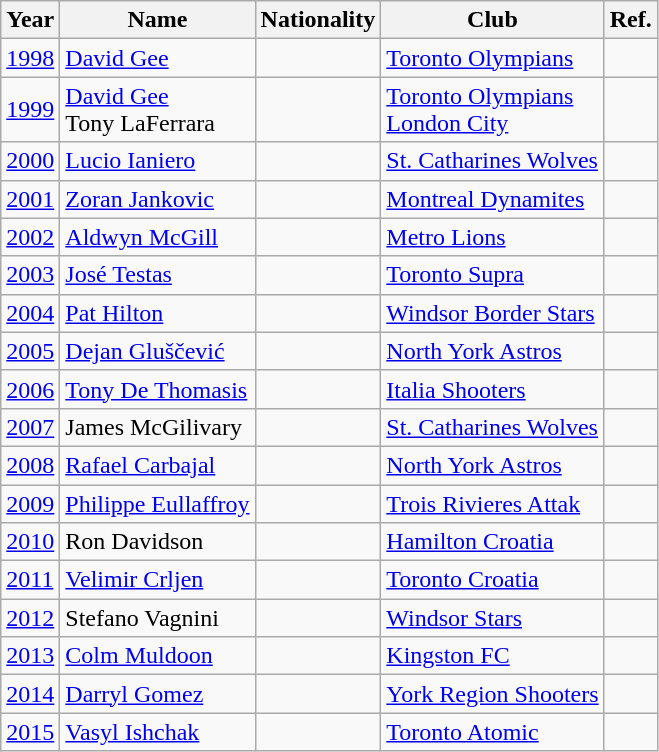<table class="wikitable sortable">
<tr>
<th>Year</th>
<th>Name</th>
<th>Nationality</th>
<th>Club</th>
<th>Ref.</th>
</tr>
<tr>
<td><a href='#'>1998</a></td>
<td><a href='#'>David Gee</a></td>
<td></td>
<td><a href='#'>Toronto Olympians</a></td>
<td></td>
</tr>
<tr>
<td><a href='#'>1999</a></td>
<td><a href='#'>David Gee</a> <br> Tony LaFerrara</td>
<td><br></td>
<td><a href='#'>Toronto Olympians</a><br><a href='#'>London City</a></td>
<td></td>
</tr>
<tr>
<td><a href='#'>2000</a></td>
<td><a href='#'>Lucio Ianiero</a></td>
<td></td>
<td><a href='#'>St. Catharines Wolves</a></td>
<td></td>
</tr>
<tr>
<td><a href='#'>2001</a></td>
<td><a href='#'>Zoran Jankovic</a></td>
<td></td>
<td><a href='#'>Montreal Dynamites</a></td>
<td></td>
</tr>
<tr>
<td><a href='#'>2002</a></td>
<td><a href='#'>Aldwyn McGill</a></td>
<td></td>
<td><a href='#'>Metro Lions</a></td>
<td></td>
</tr>
<tr>
<td><a href='#'>2003</a></td>
<td><a href='#'>José Testas</a></td>
<td></td>
<td><a href='#'>Toronto Supra</a></td>
<td></td>
</tr>
<tr>
<td><a href='#'>2004</a></td>
<td><a href='#'>Pat Hilton</a></td>
<td></td>
<td><a href='#'>Windsor Border Stars</a></td>
<td></td>
</tr>
<tr>
<td><a href='#'>2005</a></td>
<td><a href='#'>Dejan Gluščević</a></td>
<td></td>
<td><a href='#'>North York Astros</a></td>
<td></td>
</tr>
<tr>
<td><a href='#'>2006</a></td>
<td><a href='#'>Tony De Thomasis</a></td>
<td></td>
<td><a href='#'>Italia Shooters</a></td>
<td></td>
</tr>
<tr>
<td><a href='#'>2007</a></td>
<td>James McGilivary</td>
<td></td>
<td><a href='#'>St. Catharines Wolves</a></td>
<td></td>
</tr>
<tr>
<td><a href='#'>2008</a></td>
<td><a href='#'>Rafael Carbajal</a></td>
<td></td>
<td><a href='#'>North York Astros</a></td>
<td></td>
</tr>
<tr>
<td><a href='#'>2009</a></td>
<td><a href='#'>Philippe Eullaffroy</a></td>
<td></td>
<td><a href='#'>Trois Rivieres Attak</a></td>
<td></td>
</tr>
<tr>
<td><a href='#'>2010</a></td>
<td>Ron Davidson</td>
<td></td>
<td><a href='#'>Hamilton Croatia</a></td>
<td></td>
</tr>
<tr>
<td><a href='#'>2011</a></td>
<td><a href='#'>Velimir Crljen</a></td>
<td></td>
<td><a href='#'>Toronto Croatia</a></td>
<td></td>
</tr>
<tr>
<td><a href='#'>2012</a></td>
<td>Stefano Vagnini</td>
<td></td>
<td><a href='#'>Windsor Stars</a></td>
<td></td>
</tr>
<tr>
<td><a href='#'>2013</a></td>
<td><a href='#'>Colm Muldoon</a></td>
<td></td>
<td><a href='#'>Kingston FC</a></td>
<td></td>
</tr>
<tr>
<td><a href='#'>2014</a></td>
<td><a href='#'>Darryl Gomez</a></td>
<td></td>
<td><a href='#'>York Region Shooters</a></td>
<td></td>
</tr>
<tr>
<td><a href='#'>2015</a></td>
<td><a href='#'>Vasyl Ishchak</a></td>
<td></td>
<td><a href='#'>Toronto Atomic</a></td>
<td></td>
</tr>
</table>
